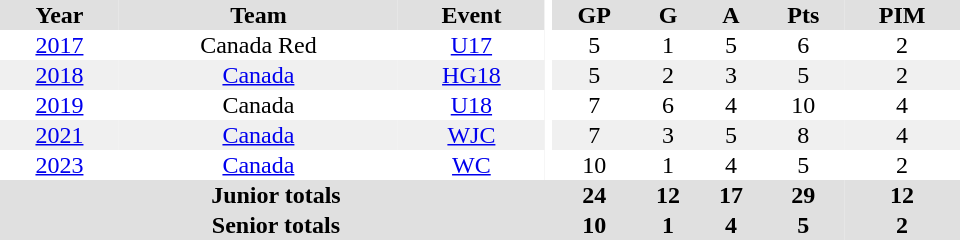<table border="0" cellpadding="1" cellspacing="0" ID="Table3" style="text-align:center; width:40em">
<tr bgcolor="#e0e0e0">
<th>Year</th>
<th>Team</th>
<th>Event</th>
<th rowspan="102" bgcolor="#ffffff"></th>
<th>GP</th>
<th>G</th>
<th>A</th>
<th>Pts</th>
<th>PIM</th>
</tr>
<tr>
<td><a href='#'>2017</a></td>
<td>Canada Red</td>
<td><a href='#'>U17</a></td>
<td>5</td>
<td>1</td>
<td>5</td>
<td>6</td>
<td>2</td>
</tr>
<tr bgcolor="#f0f0f0">
<td><a href='#'>2018</a></td>
<td><a href='#'>Canada</a></td>
<td><a href='#'>HG18</a></td>
<td>5</td>
<td>2</td>
<td>3</td>
<td>5</td>
<td>2</td>
</tr>
<tr>
<td><a href='#'>2019</a></td>
<td>Canada</td>
<td><a href='#'>U18</a></td>
<td>7</td>
<td>6</td>
<td>4</td>
<td>10</td>
<td>4</td>
</tr>
<tr bgcolor="#f0f0f0">
<td><a href='#'>2021</a></td>
<td><a href='#'>Canada</a></td>
<td><a href='#'>WJC</a></td>
<td>7</td>
<td>3</td>
<td>5</td>
<td>8</td>
<td>4</td>
</tr>
<tr>
<td><a href='#'>2023</a></td>
<td><a href='#'>Canada</a></td>
<td><a href='#'>WC</a></td>
<td>10</td>
<td>1</td>
<td>4</td>
<td>5</td>
<td>2</td>
</tr>
<tr bgcolor="#e0e0e0">
<th colspan="4">Junior totals</th>
<th>24</th>
<th>12</th>
<th>17</th>
<th>29</th>
<th>12</th>
</tr>
<tr bgcolor="#e0e0e0">
<th colspan="4">Senior totals</th>
<th>10</th>
<th>1</th>
<th>4</th>
<th>5</th>
<th>2</th>
</tr>
</table>
